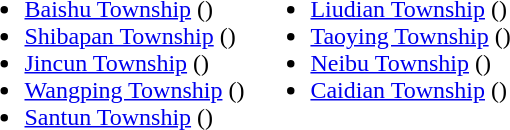<table>
<tr>
<td valign="top"><br><ul><li><a href='#'>Baishu Township</a> ()</li><li><a href='#'>Shibapan Township</a> ()</li><li><a href='#'>Jincun Township</a> ()</li><li><a href='#'>Wangping Township</a> ()</li><li><a href='#'>Santun Township</a> ()</li></ul></td>
<td valign="top"><br><ul><li><a href='#'>Liudian Township</a> ()</li><li><a href='#'>Taoying Township</a> ()</li><li><a href='#'>Neibu Township</a> ()</li><li><a href='#'>Caidian Township</a> ()</li></ul></td>
</tr>
</table>
